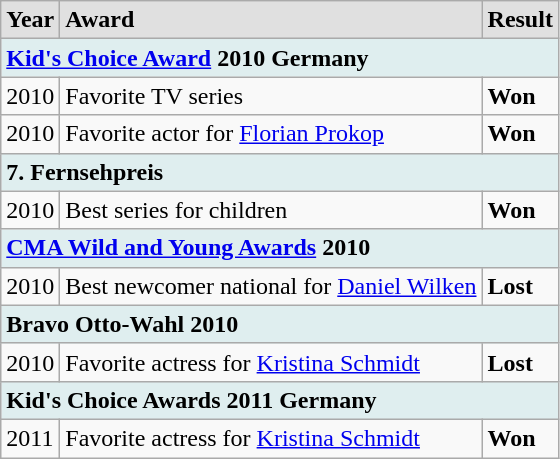<table class="wikitable">
<tr style="background:#e0e0e0;">
<td><strong>Year</strong></td>
<td><strong>Award</strong></td>
<td><strong>Result</strong></td>
</tr>
<tr>
<td colspan="3" style="background:#dfeeef;"><strong><a href='#'>Kid's Choice Award</a> 2010 Germany</strong></td>
</tr>
<tr>
<td>2010</td>
<td>Favorite TV series</td>
<td><strong>Won</strong></td>
</tr>
<tr>
<td>2010</td>
<td>Favorite actor for <a href='#'>Florian Prokop</a></td>
<td><strong>Won</strong></td>
</tr>
<tr>
<td colspan="3" style="background:#dfeeef;"><strong>7. Fernsehpreis</strong></td>
</tr>
<tr>
<td>2010</td>
<td>Best series for children</td>
<td><strong>Won</strong></td>
</tr>
<tr>
<td colspan="3" style="background:#dfeeef;"><strong><a href='#'>CMA Wild and Young Awards</a> 2010</strong></td>
</tr>
<tr>
<td>2010</td>
<td>Best newcomer national for <a href='#'>Daniel Wilken</a></td>
<td><strong>Lost</strong></td>
</tr>
<tr>
<td colspan="3" style="background:#dfeeef;"><strong>Bravo Otto-Wahl 2010</strong></td>
</tr>
<tr>
<td>2010</td>
<td>Favorite actress for <a href='#'>Kristina Schmidt</a></td>
<td><strong>Lost</strong></td>
</tr>
<tr>
<td colspan="3" style="background:#dfeeef;"><strong>Kid's Choice Awards 2011 Germany</strong></td>
</tr>
<tr>
<td>2011</td>
<td>Favorite actress for <a href='#'>Kristina Schmidt</a></td>
<td><strong>Won</strong></td>
</tr>
</table>
